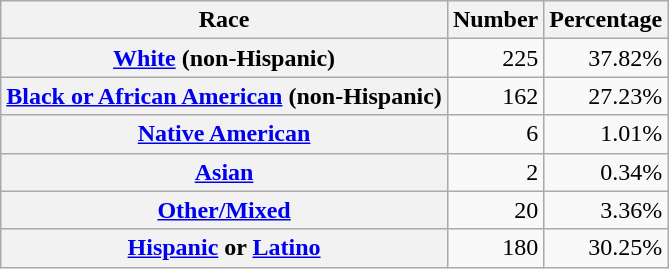<table class="wikitable" style="text-align:right">
<tr>
<th scope="col">Race</th>
<th scope="col">Number</th>
<th scope="col">Percentage</th>
</tr>
<tr>
<th scope="row"><a href='#'>White</a> (non-Hispanic)</th>
<td>225</td>
<td>37.82%</td>
</tr>
<tr>
<th scope="row"><a href='#'>Black or African American</a> (non-Hispanic)</th>
<td>162</td>
<td>27.23%</td>
</tr>
<tr>
<th scope="row"><a href='#'>Native American</a></th>
<td>6</td>
<td>1.01%</td>
</tr>
<tr>
<th scope="row"><a href='#'>Asian</a></th>
<td>2</td>
<td>0.34%</td>
</tr>
<tr>
<th scope="row"><a href='#'>Other/Mixed</a></th>
<td>20</td>
<td>3.36%</td>
</tr>
<tr>
<th scope="row"><a href='#'>Hispanic</a> or <a href='#'>Latino</a></th>
<td>180</td>
<td>30.25%</td>
</tr>
</table>
